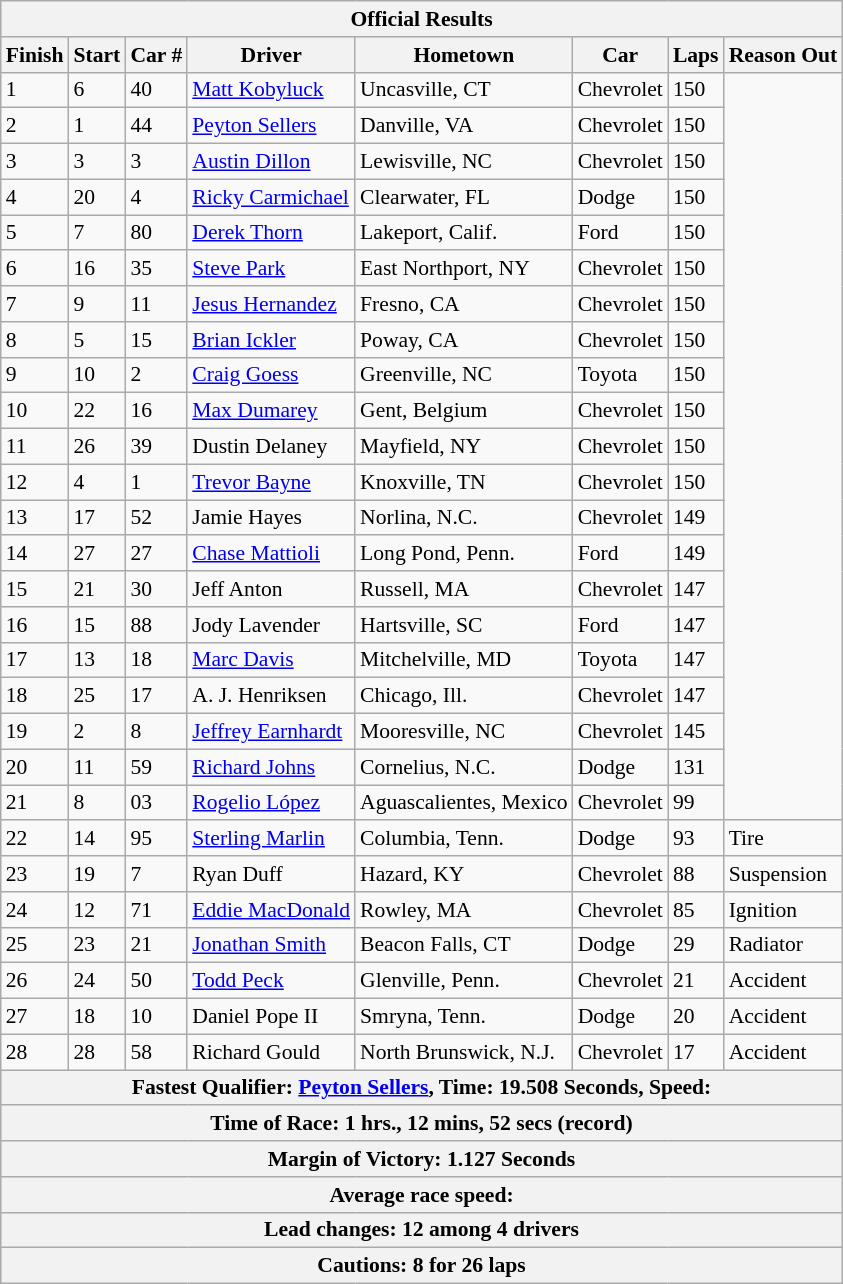<table class="wikitable" style="font-size: 90%;">
<tr>
<th colspan=9>Official Results</th>
</tr>
<tr>
<th>Finish</th>
<th>Start</th>
<th>Car #</th>
<th>Driver</th>
<th>Hometown</th>
<th>Car</th>
<th>Laps</th>
<th>Reason Out</th>
</tr>
<tr>
<td>1</td>
<td>6</td>
<td>40</td>
<td><a href='#'>Matt Kobyluck</a></td>
<td>Uncasville, CT</td>
<td>Chevrolet</td>
<td>150</td>
</tr>
<tr>
<td>2</td>
<td>1</td>
<td>44</td>
<td><a href='#'>Peyton Sellers</a></td>
<td>Danville, VA</td>
<td>Chevrolet</td>
<td>150</td>
</tr>
<tr>
<td>3</td>
<td>3</td>
<td>3</td>
<td><a href='#'>Austin Dillon</a></td>
<td>Lewisville, NC</td>
<td>Chevrolet</td>
<td>150</td>
</tr>
<tr>
<td>4</td>
<td>20</td>
<td>4</td>
<td><a href='#'>Ricky Carmichael</a></td>
<td>Clearwater, FL</td>
<td>Dodge</td>
<td>150</td>
</tr>
<tr>
<td>5</td>
<td>7</td>
<td>80</td>
<td><a href='#'>Derek Thorn</a></td>
<td>Lakeport, Calif.</td>
<td>Ford</td>
<td>150</td>
</tr>
<tr>
<td>6</td>
<td>16</td>
<td>35</td>
<td><a href='#'>Steve Park</a></td>
<td>East Northport, NY</td>
<td>Chevrolet</td>
<td>150</td>
</tr>
<tr>
<td>7</td>
<td>9</td>
<td>11</td>
<td><a href='#'>Jesus Hernandez</a></td>
<td>Fresno, CA</td>
<td>Chevrolet</td>
<td>150</td>
</tr>
<tr>
<td>8</td>
<td>5</td>
<td>15</td>
<td><a href='#'>Brian Ickler</a></td>
<td>Poway, CA</td>
<td>Chevrolet</td>
<td>150</td>
</tr>
<tr>
<td>9</td>
<td>10</td>
<td>2</td>
<td><a href='#'>Craig Goess</a></td>
<td>Greenville, NC</td>
<td>Toyota</td>
<td>150</td>
</tr>
<tr>
<td>10</td>
<td>22</td>
<td>16</td>
<td><a href='#'>Max Dumarey</a></td>
<td>Gent, Belgium</td>
<td>Chevrolet</td>
<td>150</td>
</tr>
<tr>
<td>11</td>
<td>26</td>
<td>39</td>
<td>Dustin Delaney</td>
<td>Mayfield, NY</td>
<td>Chevrolet</td>
<td>150</td>
</tr>
<tr>
<td>12</td>
<td>4</td>
<td>1</td>
<td><a href='#'>Trevor Bayne</a></td>
<td>Knoxville, TN</td>
<td>Chevrolet</td>
<td>150</td>
</tr>
<tr>
<td>13</td>
<td>17</td>
<td>52</td>
<td>Jamie Hayes</td>
<td>Norlina, N.C.</td>
<td>Chevrolet</td>
<td>149</td>
</tr>
<tr>
<td>14</td>
<td>27</td>
<td>27</td>
<td><a href='#'>Chase Mattioli</a></td>
<td>Long Pond, Penn.</td>
<td>Ford</td>
<td>149</td>
</tr>
<tr>
<td>15</td>
<td>21</td>
<td>30</td>
<td>Jeff Anton</td>
<td>Russell, MA</td>
<td>Chevrolet</td>
<td>147</td>
</tr>
<tr>
<td>16</td>
<td>15</td>
<td>88</td>
<td>Jody Lavender</td>
<td>Hartsville, SC</td>
<td>Ford</td>
<td>147</td>
</tr>
<tr>
<td>17</td>
<td>13</td>
<td>18</td>
<td><a href='#'>Marc Davis</a></td>
<td>Mitchelville, MD</td>
<td>Toyota</td>
<td>147</td>
</tr>
<tr>
<td>18</td>
<td>25</td>
<td>17</td>
<td>A. J. Henriksen</td>
<td>Chicago, Ill.</td>
<td>Chevrolet</td>
<td>147</td>
</tr>
<tr>
<td>19</td>
<td>2</td>
<td>8</td>
<td><a href='#'>Jeffrey Earnhardt</a></td>
<td>Mooresville, NC</td>
<td>Chevrolet</td>
<td>145</td>
</tr>
<tr>
<td>20</td>
<td>11</td>
<td>59</td>
<td><a href='#'>Richard Johns</a></td>
<td>Cornelius, N.C.</td>
<td>Dodge</td>
<td>131</td>
</tr>
<tr>
<td>21</td>
<td>8</td>
<td>03</td>
<td><a href='#'>Rogelio López</a></td>
<td>Aguascalientes, Mexico</td>
<td>Chevrolet</td>
<td>99</td>
</tr>
<tr>
<td>22</td>
<td>14</td>
<td>95</td>
<td><a href='#'>Sterling Marlin</a></td>
<td>Columbia, Tenn.</td>
<td>Dodge</td>
<td>93</td>
<td>Tire</td>
</tr>
<tr>
<td>23</td>
<td>19</td>
<td>7</td>
<td>Ryan Duff</td>
<td>Hazard, KY</td>
<td>Chevrolet</td>
<td>88</td>
<td>Suspension</td>
</tr>
<tr>
<td>24</td>
<td>12</td>
<td>71</td>
<td><a href='#'>Eddie MacDonald</a></td>
<td>Rowley, MA</td>
<td>Chevrolet</td>
<td>85</td>
<td>Ignition</td>
</tr>
<tr>
<td>25</td>
<td>23</td>
<td>21</td>
<td><a href='#'>Jonathan Smith</a></td>
<td>Beacon Falls, CT</td>
<td>Dodge</td>
<td>29</td>
<td>Radiator</td>
</tr>
<tr>
<td>26</td>
<td>24</td>
<td>50</td>
<td><a href='#'>Todd Peck</a></td>
<td>Glenville, Penn.</td>
<td>Chevrolet</td>
<td>21</td>
<td>Accident</td>
</tr>
<tr>
<td>27</td>
<td>18</td>
<td>10</td>
<td>Daniel Pope II</td>
<td>Smryna, Tenn.</td>
<td>Dodge</td>
<td>20</td>
<td>Accident</td>
</tr>
<tr>
<td>28</td>
<td>28</td>
<td>58</td>
<td>Richard Gould</td>
<td>North Brunswick, N.J.</td>
<td>Chevrolet</td>
<td>17</td>
<td>Accident</td>
</tr>
<tr>
<th colspan=9>Fastest Qualifier: <a href='#'>Peyton Sellers</a>, Time: 19.508 Seconds, Speed: </th>
</tr>
<tr>
<th colspan=9>Time of Race: 1 hrs., 12 mins, 52 secs (record)</th>
</tr>
<tr>
<th colspan=9>Margin of Victory: 1.127 Seconds</th>
</tr>
<tr>
<th colspan=9>Average race speed: </th>
</tr>
<tr>
<th colspan=9>Lead changes: 12 among 4 drivers</th>
</tr>
<tr>
<th colspan=9>Cautions: 8 for 26 laps</th>
</tr>
</table>
